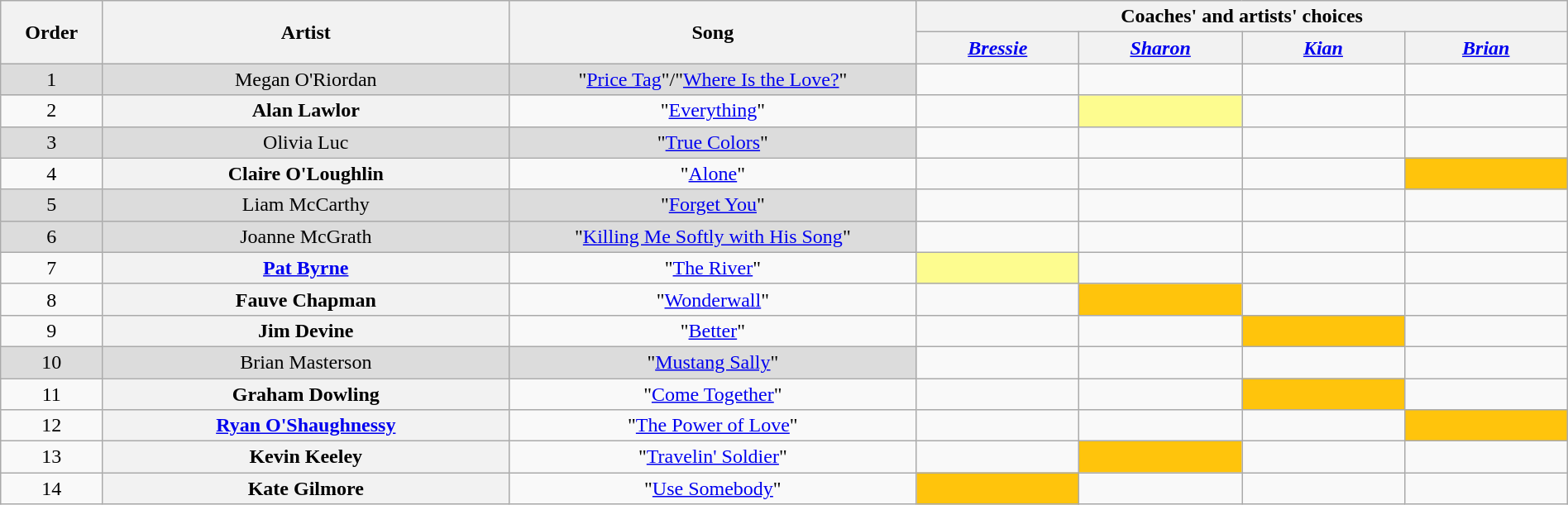<table class="wikitable" style="text-align:center; width:100%;">
<tr>
<th scope="col" rowspan="2" width="5%">Order</th>
<th scope="col" rowspan="2" width="20%">Artist</th>
<th scope="col" rowspan="2" width="20%">Song</th>
<th scope="col" colspan="4" width="32%">Coaches' and artists' choices</th>
</tr>
<tr>
<th width="8%"><em><a href='#'>Bressie</a></em></th>
<th width="8%"><em><a href='#'>Sharon</a></em></th>
<th width="8%"><em><a href='#'>Kian</a></em></th>
<th width="8%"><em><a href='#'>Brian</a></em></th>
</tr>
<tr>
<td style="background-color:#DCDCDC;">1</td>
<td style="background-color:#DCDCDC;">Megan O'Riordan</td>
<td style="background-color:#DCDCDC;">"<a href='#'>Price Tag</a>"/"<a href='#'>Where Is the Love?</a>"</td>
<td></td>
<td></td>
<td></td>
<td></td>
</tr>
<tr>
<td>2</td>
<th scope="row">Alan Lawlor</th>
<td>"<a href='#'>Everything</a>"</td>
<td></td>
<td style="background-color:#fdfc8f;"><strong></strong></td>
<td><strong></strong></td>
<td><strong></strong></td>
</tr>
<tr>
<td style="background-color:#DCDCDC;">3</td>
<td style="background-color:#DCDCDC;">Olivia Luc</td>
<td style="background-color:#DCDCDC;">"<a href='#'>True Colors</a>"</td>
<td></td>
<td></td>
<td></td>
<td></td>
</tr>
<tr>
<td>4</td>
<th scope="row">Claire O'Loughlin</th>
<td>"<a href='#'>Alone</a>"</td>
<td></td>
<td></td>
<td></td>
<td style="background-color:#FFC40C;"><strong></strong></td>
</tr>
<tr>
<td style="background-color:#DCDCDC;">5</td>
<td style="background-color:#DCDCDC;">Liam McCarthy</td>
<td style="background-color:#DCDCDC;">"<a href='#'>Forget You</a>"</td>
<td></td>
<td></td>
<td></td>
<td></td>
</tr>
<tr>
<td style="background-color:#DCDCDC;">6</td>
<td style="background-color:#DCDCDC;">Joanne McGrath</td>
<td style="background-color:#DCDCDC;">"<a href='#'>Killing Me Softly with His Song</a>"</td>
<td></td>
<td></td>
<td></td>
<td></td>
</tr>
<tr>
<td>7</td>
<th scope="row"><a href='#'>Pat Byrne</a></th>
<td>"<a href='#'>The River</a>"</td>
<td style="background-color:#fdfc8f;"><strong></strong></td>
<td><strong></strong></td>
<td><strong></strong></td>
<td><strong></strong></td>
</tr>
<tr>
<td>8</td>
<th scope="row">Fauve Chapman</th>
<td>"<a href='#'>Wonderwall</a>"</td>
<td></td>
<td style="background-color:#FFC40C;"><strong></strong></td>
<td></td>
<td></td>
</tr>
<tr>
<td>9</td>
<th scope="row">Jim Devine</th>
<td>"<a href='#'>Better</a>"</td>
<td></td>
<td></td>
<td style="background-color:#FFC40C;"><strong></strong></td>
<td></td>
</tr>
<tr>
<td style="background-color:#DCDCDC;">10</td>
<td style="background-color:#DCDCDC;">Brian Masterson</td>
<td style="background-color:#DCDCDC;">"<a href='#'>Mustang Sally</a>"</td>
<td></td>
<td></td>
<td></td>
<td></td>
</tr>
<tr>
<td>11</td>
<th scope="row">Graham Dowling</th>
<td>"<a href='#'>Come Together</a>"</td>
<td></td>
<td></td>
<td style="background-color:#FFC40C;"><strong></strong></td>
<td></td>
</tr>
<tr>
<td>12</td>
<th scope="row"><a href='#'>Ryan O'Shaughnessy</a></th>
<td>"<a href='#'>The Power of Love</a>"</td>
<td></td>
<td></td>
<td></td>
<td style="background-color:#FFC40C;"><strong></strong></td>
</tr>
<tr>
<td>13</td>
<th scope="row">Kevin Keeley</th>
<td>"<a href='#'>Travelin' Soldier</a>"</td>
<td></td>
<td style="background-color:#FFC40C;"><strong></strong></td>
<td></td>
<td></td>
</tr>
<tr>
<td>14</td>
<th scope="row">Kate Gilmore</th>
<td>"<a href='#'>Use Somebody</a>"</td>
<td style="background-color:#FFC40C;"><strong></strong></td>
<td></td>
<td></td>
<td></td>
</tr>
</table>
